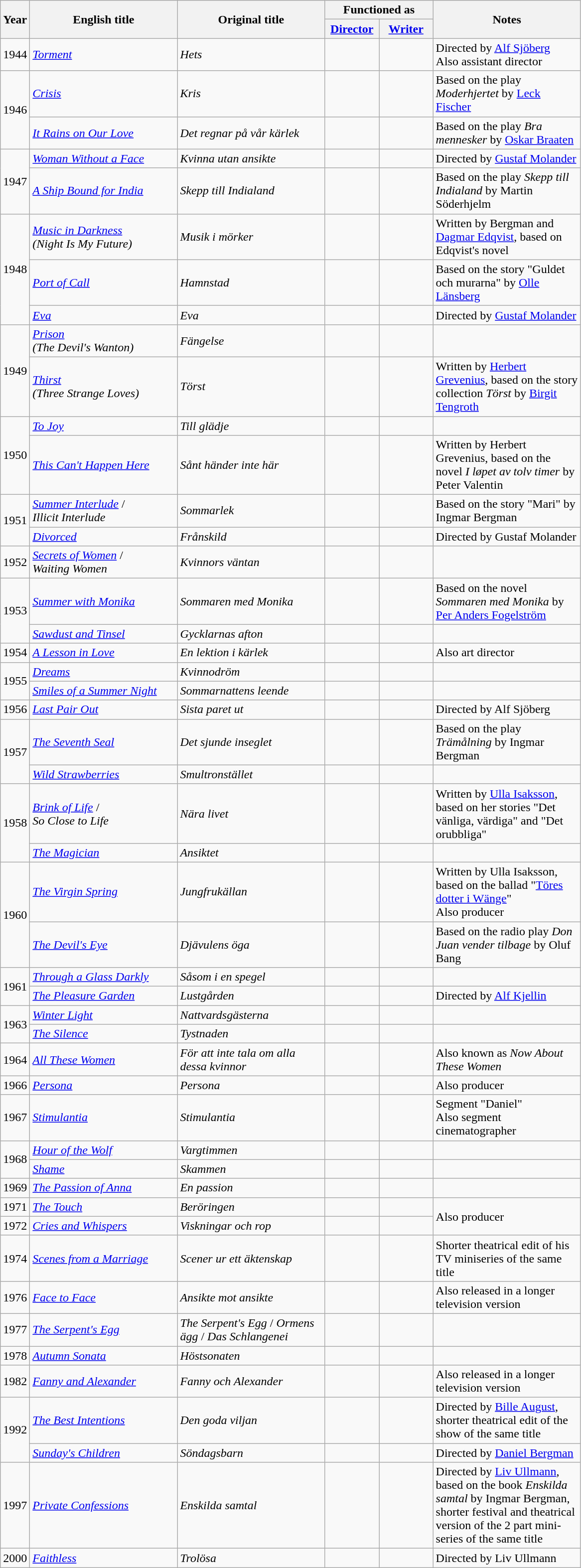<table class="wikitable sortable">
<tr>
<th rowspan="2">Year</th>
<th rowspan="2" width="190">English title</th>
<th rowspan="2" width="190">Original title</th>
<th colspan="2">Functioned as</th>
<th rowspan="2" width="190">Notes</th>
</tr>
<tr>
<th width="65"><a href='#'>Director</a></th>
<th width="65"><a href='#'>Writer</a></th>
</tr>
<tr>
<td>1944</td>
<td><em><a href='#'>Torment</a></em></td>
<td><em>Hets</em></td>
<td></td>
<td></td>
<td>Directed by <a href='#'>Alf Sjöberg</a><br>Also assistant director</td>
</tr>
<tr>
<td rowspan="2">1946</td>
<td><em><a href='#'>Crisis</a></em></td>
<td><em>Kris</em></td>
<td></td>
<td></td>
<td>Based on the play <em>Moderhjertet</em> by <a href='#'>Leck Fischer</a></td>
</tr>
<tr>
<td><em><a href='#'>It Rains on Our Love</a></em></td>
<td><em>Det regnar på vår kärlek</em></td>
<td></td>
<td></td>
<td>Based on the play <em>Bra mennesker</em> by <a href='#'>Oskar Braaten</a></td>
</tr>
<tr>
<td rowspan=2>1947</td>
<td><em><a href='#'>Woman Without a Face</a></em></td>
<td><em>Kvinna utan ansikte</em></td>
<td></td>
<td></td>
<td>Directed by <a href='#'>Gustaf Molander</a></td>
</tr>
<tr>
<td><em><a href='#'>A Ship Bound for India</a></em></td>
<td><em>Skepp till Indialand</em></td>
<td></td>
<td></td>
<td>Based on the play <em>Skepp till Indialand</em> by Martin Söderhjelm</td>
</tr>
<tr>
<td rowspan="3">1948</td>
<td><em><a href='#'>Music in Darkness</a></em><br><em>(Night Is My Future)</em></td>
<td><em>Musik i mörker</em></td>
<td></td>
<td></td>
<td>Written by Bergman and <a href='#'>Dagmar Edqvist</a>, based on Edqvist's novel</td>
</tr>
<tr>
<td><em><a href='#'>Port of Call</a></em></td>
<td><em>Hamnstad</em></td>
<td></td>
<td></td>
<td>Based on the story "Guldet och murarna" by <a href='#'>Olle Länsberg</a></td>
</tr>
<tr>
<td><em><a href='#'>Eva</a></em></td>
<td><em>Eva</em></td>
<td></td>
<td></td>
<td>Directed by <a href='#'>Gustaf Molander</a></td>
</tr>
<tr>
<td rowspan="2">1949</td>
<td><em><a href='#'>Prison</a></em><br><em>(The Devil's Wanton)</em></td>
<td><em>Fängelse</em></td>
<td></td>
<td></td>
<td></td>
</tr>
<tr>
<td><em><a href='#'>Thirst</a></em><br><em>(Three Strange Loves)</em></td>
<td><em>Törst</em></td>
<td></td>
<td></td>
<td>Written by <a href='#'>Herbert Grevenius</a>, based on the story collection <em>Törst</em> by <a href='#'>Birgit Tengroth</a></td>
</tr>
<tr>
<td rowspan="2">1950</td>
<td><em><a href='#'>To Joy</a></em></td>
<td><em>Till glädje</em></td>
<td></td>
<td></td>
<td></td>
</tr>
<tr>
<td><em><a href='#'>This Can't Happen Here</a></em></td>
<td><em>Sånt händer inte här</em></td>
<td></td>
<td></td>
<td>Written by Herbert Grevenius, based on the novel <em>I løpet av tolv timer</em> by Peter Valentin</td>
</tr>
<tr>
<td rowspan=2>1951</td>
<td><em><a href='#'>Summer Interlude</a></em> /<br><em>Illicit Interlude</em></td>
<td><em>Sommarlek</em></td>
<td></td>
<td></td>
<td>Based on the story "Mari" by Ingmar Bergman</td>
</tr>
<tr>
<td><em><a href='#'>Divorced</a></em></td>
<td><em>Frånskild</em></td>
<td></td>
<td></td>
<td>Directed by Gustaf Molander</td>
</tr>
<tr>
<td>1952</td>
<td><em><a href='#'>Secrets of Women</a></em> /<br><em>Waiting Women</em></td>
<td><em>Kvinnors väntan</em></td>
<td></td>
<td></td>
<td></td>
</tr>
<tr>
<td rowspan="2">1953</td>
<td><em><a href='#'>Summer with Monika</a></em></td>
<td><em>Sommaren med Monika</em></td>
<td></td>
<td></td>
<td>Based on the novel <em>Sommaren med Monika</em> by <a href='#'>Per Anders Fogelström</a></td>
</tr>
<tr>
<td><em><a href='#'>Sawdust and Tinsel</a></em></td>
<td><em>Gycklarnas afton</em></td>
<td></td>
<td></td>
<td></td>
</tr>
<tr>
<td>1954</td>
<td><em><a href='#'>A Lesson in Love</a></em></td>
<td><em>En lektion i kärlek</em></td>
<td></td>
<td></td>
<td>Also art director</td>
</tr>
<tr>
<td rowspan="2">1955</td>
<td><em><a href='#'>Dreams</a></em></td>
<td><em>Kvinnodröm</em></td>
<td></td>
<td></td>
<td></td>
</tr>
<tr>
<td><em><a href='#'>Smiles of a Summer Night</a></em></td>
<td><em>Sommarnattens leende</em></td>
<td></td>
<td></td>
<td></td>
</tr>
<tr>
<td>1956</td>
<td><em><a href='#'>Last Pair Out</a></em></td>
<td><em>Sista paret ut</em></td>
<td></td>
<td></td>
<td>Directed by Alf Sjöberg</td>
</tr>
<tr>
<td rowspan="2">1957</td>
<td><em><a href='#'>The Seventh Seal</a></em></td>
<td><em>Det sjunde inseglet</em></td>
<td></td>
<td></td>
<td>Based on the play <em>Trämålning</em> by Ingmar Bergman</td>
</tr>
<tr>
<td><em><a href='#'>Wild Strawberries</a></em></td>
<td><em>Smultronstället</em></td>
<td></td>
<td></td>
<td></td>
</tr>
<tr>
<td rowspan="2">1958</td>
<td><em><a href='#'>Brink of Life</a></em> /<br><em>So Close to Life</em></td>
<td><em>Nära livet</em></td>
<td></td>
<td></td>
<td>Written by <a href='#'>Ulla Isaksson</a>, based on her stories "Det vänliga, värdiga" and "Det orubbliga"</td>
</tr>
<tr>
<td><em><a href='#'>The Magician</a></em></td>
<td><em>Ansiktet</em></td>
<td></td>
<td></td>
<td></td>
</tr>
<tr>
<td rowspan="2">1960</td>
<td><em><a href='#'>The Virgin Spring</a></em></td>
<td><em>Jungfrukällan</em></td>
<td></td>
<td></td>
<td>Written by Ulla Isaksson, based on the ballad "<a href='#'>Töres dotter i Wänge</a>"<br>Also producer</td>
</tr>
<tr>
<td><em><a href='#'>The Devil's Eye</a></em></td>
<td><em>Djävulens öga</em></td>
<td></td>
<td></td>
<td>Based on the radio play <em>Don Juan vender tilbage</em> by Oluf Bang</td>
</tr>
<tr>
<td rowspan=2>1961</td>
<td><em><a href='#'>Through a Glass Darkly</a></em></td>
<td><em>Såsom i en spegel</em></td>
<td></td>
<td></td>
<td></td>
</tr>
<tr>
<td><em><a href='#'>The Pleasure Garden</a></em></td>
<td><em>Lustgården</em></td>
<td></td>
<td></td>
<td>Directed by <a href='#'>Alf Kjellin</a></td>
</tr>
<tr>
<td rowspan="2">1963</td>
<td><em><a href='#'>Winter Light</a></em></td>
<td><em>Nattvardsgästerna</em></td>
<td></td>
<td></td>
<td></td>
</tr>
<tr>
<td><em><a href='#'>The Silence</a></em></td>
<td><em>Tystnaden</em></td>
<td></td>
<td></td>
<td></td>
</tr>
<tr>
<td>1964</td>
<td><em><a href='#'>All These Women</a></em></td>
<td><em>För att inte tala om alla dessa kvinnor</em></td>
<td></td>
<td></td>
<td>Also known as <em>Now About These Women</em></td>
</tr>
<tr>
<td>1966</td>
<td><em><a href='#'>Persona</a></em></td>
<td><em>Persona</em></td>
<td></td>
<td></td>
<td>Also producer</td>
</tr>
<tr>
<td>1967</td>
<td><em><a href='#'>Stimulantia</a></em></td>
<td><em>Stimulantia</em></td>
<td></td>
<td></td>
<td>Segment "Daniel"<br>Also segment cinematographer</td>
</tr>
<tr>
<td rowspan="2">1968</td>
<td><em><a href='#'>Hour of the Wolf</a></em></td>
<td><em>Vargtimmen</em></td>
<td></td>
<td></td>
<td></td>
</tr>
<tr>
<td><em><a href='#'>Shame</a></em></td>
<td><em>Skammen</em></td>
<td></td>
<td></td>
<td></td>
</tr>
<tr>
<td>1969</td>
<td><em><a href='#'>The Passion of Anna</a></em></td>
<td><em>En passion</em></td>
<td></td>
<td></td>
<td></td>
</tr>
<tr>
<td>1971</td>
<td><em><a href='#'>The Touch</a></em></td>
<td><em>Beröringen</em></td>
<td></td>
<td></td>
<td rowspan=2>Also producer</td>
</tr>
<tr>
<td>1972</td>
<td><em><a href='#'>Cries and Whispers</a></em></td>
<td><em>Viskningar och rop</em></td>
<td></td>
<td></td>
</tr>
<tr>
<td>1974</td>
<td><em><a href='#'>Scenes from a Marriage</a></em></td>
<td><em>Scener ur ett äktenskap</em></td>
<td></td>
<td></td>
<td>Shorter theatrical edit of his TV miniseries of the same title</td>
</tr>
<tr>
<td>1976</td>
<td><em><a href='#'>Face to Face</a></em></td>
<td><em>Ansikte mot ansikte</em></td>
<td></td>
<td></td>
<td>Also released in a longer television version</td>
</tr>
<tr>
<td>1977</td>
<td><em><a href='#'>The Serpent's Egg</a></em></td>
<td><em>The Serpent's Egg</em> / <em>Ormens ägg</em> / <em>Das Schlangenei</em></td>
<td></td>
<td></td>
<td></td>
</tr>
<tr>
<td>1978</td>
<td><em><a href='#'>Autumn Sonata</a></em></td>
<td><em>Höstsonaten</em></td>
<td></td>
<td></td>
<td></td>
</tr>
<tr>
<td>1982</td>
<td><em><a href='#'>Fanny and Alexander</a></em></td>
<td><em>Fanny och Alexander</em></td>
<td></td>
<td></td>
<td>Also released in a longer television version</td>
</tr>
<tr>
<td rowspan=2>1992</td>
<td><em><a href='#'>The Best Intentions</a></em></td>
<td><em>Den goda viljan</em></td>
<td></td>
<td></td>
<td>Directed by <a href='#'>Bille August</a>, shorter theatrical edit of the show of the same title</td>
</tr>
<tr>
<td><em><a href='#'>Sunday's Children</a></em></td>
<td><em>Söndagsbarn</em></td>
<td></td>
<td></td>
<td>Directed by <a href='#'>Daniel Bergman</a></td>
</tr>
<tr>
<td>1997</td>
<td><em><a href='#'>Private Confessions</a></em></td>
<td><em>Enskilda samtal</em></td>
<td></td>
<td></td>
<td>Directed by <a href='#'>Liv Ullmann</a>, based on the book <em>Enskilda samtal</em> by Ingmar Bergman, shorter festival and theatrical version of the 2 part mini-series of the same title</td>
</tr>
<tr>
<td>2000</td>
<td><em><a href='#'>Faithless</a></em></td>
<td><em>Trolösa</em></td>
<td></td>
<td></td>
<td>Directed by Liv Ullmann</td>
</tr>
</table>
